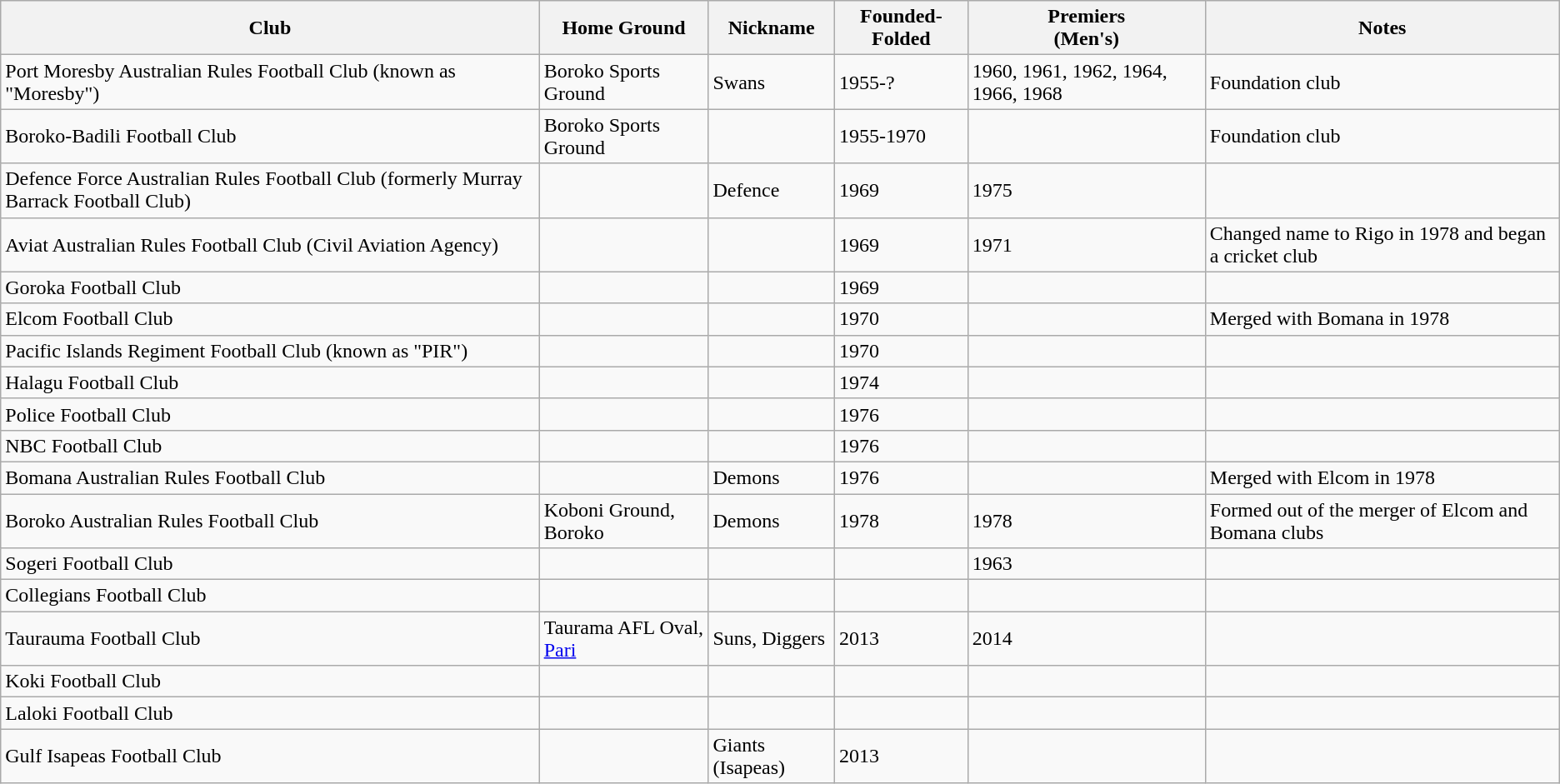<table class="wikitable sortable">
<tr>
<th>Club</th>
<th>Home Ground</th>
<th>Nickname</th>
<th>Founded-Folded</th>
<th>Premiers<br>(Men's)</th>
<th>Notes</th>
</tr>
<tr>
<td>Port Moresby Australian Rules Football Club (known as "Moresby")</td>
<td>Boroko Sports Ground</td>
<td>Swans</td>
<td>1955-?</td>
<td>1960, 1961, 1962, 1964, 1966, 1968</td>
<td>Foundation club</td>
</tr>
<tr>
<td>Boroko-Badili Football Club</td>
<td>Boroko Sports Ground</td>
<td></td>
<td>1955-1970</td>
<td></td>
<td>Foundation club</td>
</tr>
<tr>
<td>Defence Force Australian Rules Football Club  (formerly Murray Barrack Football Club)</td>
<td></td>
<td>Defence</td>
<td>1969</td>
<td>1975</td>
<td></td>
</tr>
<tr>
<td>Aviat Australian Rules Football Club (Civil Aviation Agency)</td>
<td></td>
<td></td>
<td>1969</td>
<td>1971</td>
<td>Changed name to Rigo in 1978 and began a cricket club</td>
</tr>
<tr>
<td>Goroka Football Club</td>
<td></td>
<td></td>
<td>1969</td>
<td></td>
<td></td>
</tr>
<tr>
<td>Elcom Football Club</td>
<td></td>
<td></td>
<td>1970</td>
<td></td>
<td>Merged with Bomana in 1978</td>
</tr>
<tr>
<td>Pacific Islands Regiment Football Club (known as "PIR")</td>
<td></td>
<td></td>
<td>1970</td>
<td></td>
<td></td>
</tr>
<tr>
<td>Halagu Football Club</td>
<td></td>
<td></td>
<td>1974</td>
<td></td>
<td></td>
</tr>
<tr>
<td>Police Football Club</td>
<td></td>
<td></td>
<td>1976</td>
<td></td>
<td></td>
</tr>
<tr>
<td>NBC Football Club</td>
<td></td>
<td></td>
<td>1976</td>
<td></td>
<td></td>
</tr>
<tr>
<td>Bomana Australian Rules Football Club</td>
<td></td>
<td>Demons</td>
<td>1976</td>
<td></td>
<td>Merged with Elcom in 1978</td>
</tr>
<tr>
<td>Boroko Australian Rules Football Club</td>
<td>Koboni Ground, Boroko</td>
<td>Demons</td>
<td>1978</td>
<td>1978</td>
<td>Formed out of the merger of Elcom and Bomana clubs</td>
</tr>
<tr>
<td>Sogeri Football Club</td>
<td></td>
<td></td>
<td></td>
<td>1963</td>
<td></td>
</tr>
<tr>
<td>Collegians Football Club</td>
<td></td>
<td></td>
<td></td>
<td></td>
<td></td>
</tr>
<tr>
<td>Taurauma Football Club</td>
<td>Taurama AFL Oval, <a href='#'>Pari</a></td>
<td>Suns, Diggers</td>
<td>2013</td>
<td>2014</td>
<td></td>
</tr>
<tr>
<td>Koki Football Club</td>
<td></td>
<td></td>
<td></td>
<td></td>
<td></td>
</tr>
<tr>
<td>Laloki Football Club</td>
<td></td>
<td></td>
<td></td>
<td></td>
<td></td>
</tr>
<tr>
<td>Gulf Isapeas Football Club</td>
<td></td>
<td>Giants (Isapeas)</td>
<td>2013</td>
<td></td>
<td></td>
</tr>
</table>
